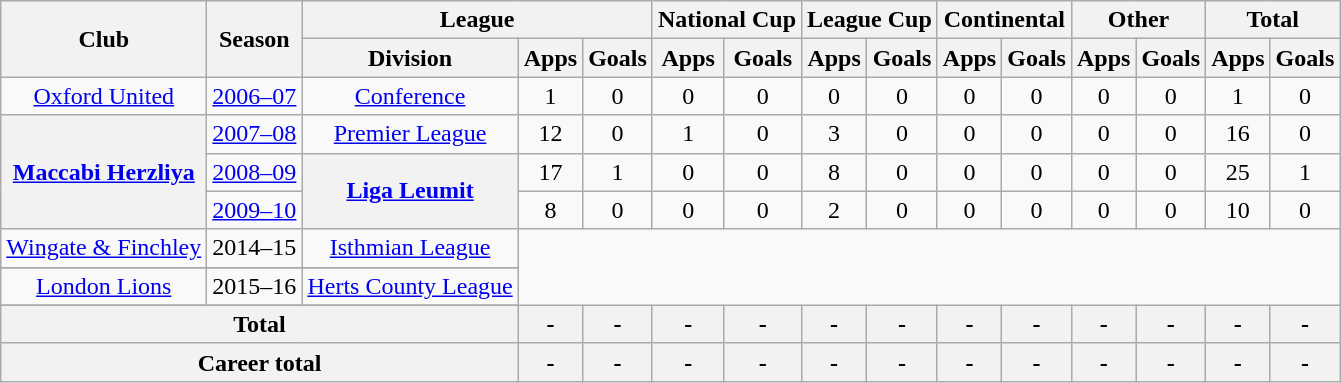<table class="wikitable" style="text-align: center;">
<tr>
<th rowspan="2">Club</th>
<th rowspan="2">Season</th>
<th colspan="3">League</th>
<th colspan="2">National Cup</th>
<th colspan="2">League Cup</th>
<th colspan="2">Continental</th>
<th colspan="2">Other</th>
<th colspan="2">Total</th>
</tr>
<tr>
<th>Division</th>
<th>Apps</th>
<th>Goals</th>
<th>Apps</th>
<th>Goals</th>
<th>Apps</th>
<th>Goals</th>
<th>Apps</th>
<th>Goals</th>
<th>Apps</th>
<th>Goals</th>
<th>Apps</th>
<th>Goals</th>
</tr>
<tr>
<td><a href='#'>Oxford United</a></td>
<td><a href='#'>2006–07</a></td>
<td><a href='#'>Conference</a></td>
<td>1</td>
<td>0</td>
<td>0</td>
<td>0</td>
<td>0</td>
<td>0</td>
<td>0</td>
<td>0</td>
<td>0</td>
<td>0</td>
<td>1</td>
<td>0</td>
</tr>
<tr>
<th rowspan="3"><a href='#'>Maccabi Herzliya</a></th>
<td><a href='#'>2007–08</a></td>
<td><a href='#'>Premier League</a></td>
<td>12</td>
<td>0</td>
<td>1</td>
<td>0</td>
<td>3</td>
<td>0</td>
<td>0</td>
<td>0</td>
<td>0</td>
<td>0</td>
<td>16</td>
<td>0</td>
</tr>
<tr>
<td><a href='#'>2008–09</a></td>
<th rowspan="2"><a href='#'>Liga Leumit</a></th>
<td>17</td>
<td>1</td>
<td>0</td>
<td>0</td>
<td>8</td>
<td>0</td>
<td>0</td>
<td>0</td>
<td>0</td>
<td>0</td>
<td>25</td>
<td>1</td>
</tr>
<tr>
<td><a href='#'>2009–10</a></td>
<td>8</td>
<td>0</td>
<td>0</td>
<td>0</td>
<td>2</td>
<td>0</td>
<td>0</td>
<td>0</td>
<td>0</td>
<td>0</td>
<td>10</td>
<td>0</td>
</tr>
<tr>
<td><a href='#'>Wingate & Finchley</a></td>
<td>2014–15</td>
<td><a href='#'>Isthmian League</a></td>
</tr>
<tr ||-||-||-||-||-||-||-||-||-||-||->
</tr>
<tr>
<td><a href='#'>London Lions</a></td>
<td>2015–16</td>
<td><a href='#'>Herts County League</a></td>
</tr>
<tr ||-||-||-||-||-||-||-||-||-||-||->
</tr>
<tr>
<th colspan="3">Total</th>
<th>-</th>
<th>-</th>
<th>-</th>
<th>-</th>
<th>-</th>
<th>-</th>
<th>-</th>
<th>-</th>
<th>-</th>
<th>-</th>
<th>-</th>
<th>-</th>
</tr>
<tr>
<th colspan="3">Career total</th>
<th>-</th>
<th>-</th>
<th>-</th>
<th>-</th>
<th>-</th>
<th>-</th>
<th>-</th>
<th>-</th>
<th>-</th>
<th>-</th>
<th>-</th>
<th>-</th>
</tr>
</table>
